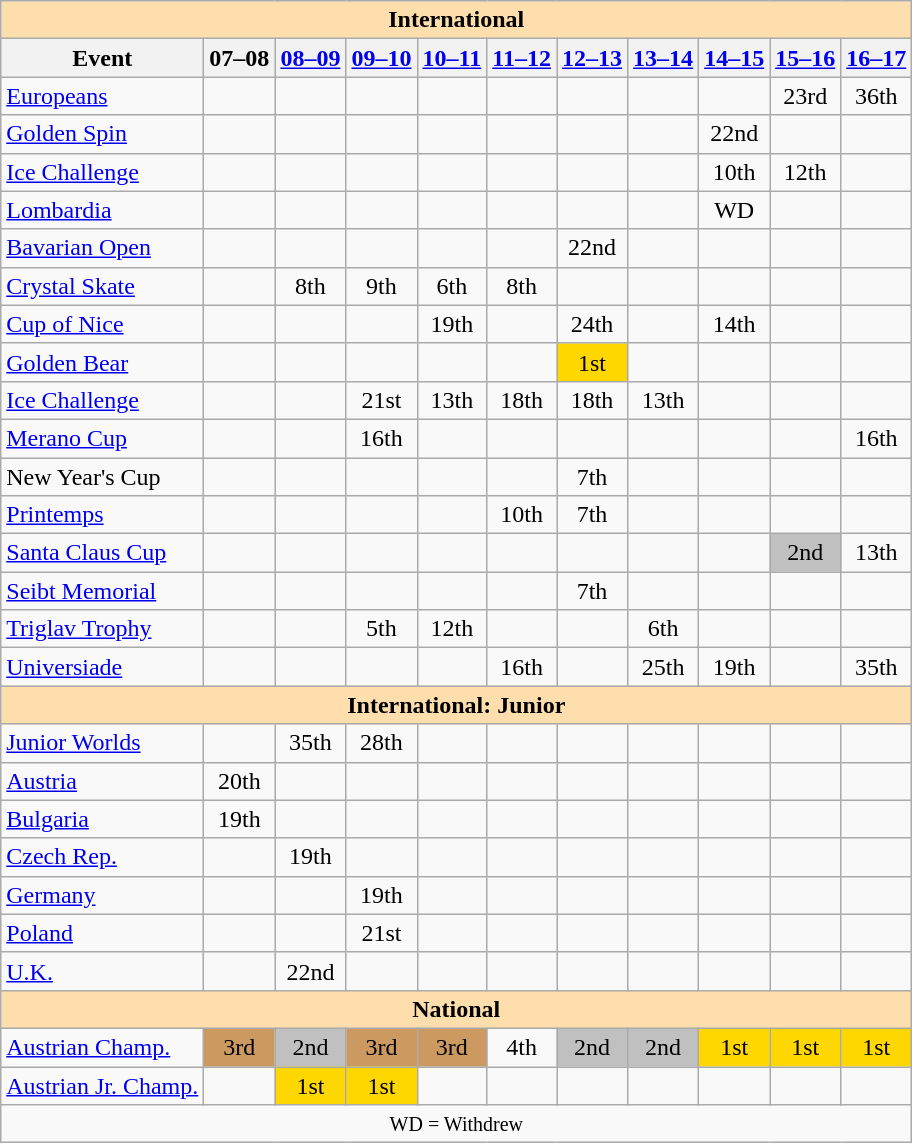<table class="wikitable" style="text-align:center">
<tr>
<th style="background-color: #ffdead; " colspan=11 align=center>International</th>
</tr>
<tr>
<th>Event</th>
<th>07–08</th>
<th><a href='#'>08–09</a></th>
<th><a href='#'>09–10</a></th>
<th><a href='#'>10–11</a></th>
<th><a href='#'>11–12</a></th>
<th><a href='#'>12–13</a></th>
<th><a href='#'>13–14</a></th>
<th><a href='#'>14–15</a></th>
<th><a href='#'>15–16</a></th>
<th><a href='#'>16–17</a></th>
</tr>
<tr>
<td align=left><a href='#'>Europeans</a></td>
<td></td>
<td></td>
<td></td>
<td></td>
<td></td>
<td></td>
<td></td>
<td></td>
<td>23rd</td>
<td>36th</td>
</tr>
<tr>
<td align=left> <a href='#'>Golden Spin</a></td>
<td></td>
<td></td>
<td></td>
<td></td>
<td></td>
<td></td>
<td></td>
<td>22nd</td>
<td></td>
<td></td>
</tr>
<tr>
<td align=left> <a href='#'>Ice Challenge</a></td>
<td></td>
<td></td>
<td></td>
<td></td>
<td></td>
<td></td>
<td></td>
<td>10th</td>
<td>12th</td>
<td></td>
</tr>
<tr>
<td align=left> <a href='#'>Lombardia</a></td>
<td></td>
<td></td>
<td></td>
<td></td>
<td></td>
<td></td>
<td></td>
<td>WD</td>
<td></td>
<td></td>
</tr>
<tr>
<td align=left><a href='#'>Bavarian Open</a></td>
<td></td>
<td></td>
<td></td>
<td></td>
<td></td>
<td>22nd</td>
<td></td>
<td></td>
<td></td>
<td></td>
</tr>
<tr>
<td align=left><a href='#'>Crystal Skate</a></td>
<td></td>
<td>8th</td>
<td>9th</td>
<td>6th</td>
<td>8th</td>
<td></td>
<td></td>
<td></td>
<td></td>
<td></td>
</tr>
<tr>
<td align=left><a href='#'>Cup of Nice</a></td>
<td></td>
<td></td>
<td></td>
<td>19th</td>
<td></td>
<td>24th</td>
<td></td>
<td>14th</td>
<td></td>
<td></td>
</tr>
<tr>
<td align=left><a href='#'>Golden Bear</a></td>
<td></td>
<td></td>
<td></td>
<td></td>
<td></td>
<td bgcolor=gold>1st</td>
<td></td>
<td></td>
<td></td>
<td></td>
</tr>
<tr>
<td align=left><a href='#'>Ice Challenge</a></td>
<td></td>
<td></td>
<td>21st</td>
<td>13th</td>
<td>18th</td>
<td>18th</td>
<td>13th</td>
<td></td>
<td></td>
<td></td>
</tr>
<tr>
<td align=left><a href='#'>Merano Cup</a></td>
<td></td>
<td></td>
<td>16th</td>
<td></td>
<td></td>
<td></td>
<td></td>
<td></td>
<td></td>
<td>16th</td>
</tr>
<tr>
<td align=left>New Year's Cup</td>
<td></td>
<td></td>
<td></td>
<td></td>
<td></td>
<td>7th</td>
<td></td>
<td></td>
<td></td>
<td></td>
</tr>
<tr>
<td align=left><a href='#'>Printemps</a></td>
<td></td>
<td></td>
<td></td>
<td></td>
<td>10th</td>
<td>7th</td>
<td></td>
<td></td>
<td></td>
<td></td>
</tr>
<tr>
<td align=left><a href='#'>Santa Claus Cup</a></td>
<td></td>
<td></td>
<td></td>
<td></td>
<td></td>
<td></td>
<td></td>
<td></td>
<td bgcolor=silver>2nd</td>
<td>13th</td>
</tr>
<tr>
<td align=left><a href='#'>Seibt Memorial</a></td>
<td></td>
<td></td>
<td></td>
<td></td>
<td></td>
<td>7th</td>
<td></td>
<td></td>
<td></td>
<td></td>
</tr>
<tr>
<td align=left><a href='#'>Triglav Trophy</a></td>
<td></td>
<td></td>
<td>5th</td>
<td>12th</td>
<td></td>
<td></td>
<td>6th</td>
<td></td>
<td></td>
<td></td>
</tr>
<tr>
<td align=left><a href='#'>Universiade</a></td>
<td></td>
<td></td>
<td></td>
<td></td>
<td>16th</td>
<td></td>
<td>25th</td>
<td>19th</td>
<td></td>
<td>35th</td>
</tr>
<tr>
<th style="background-color: #ffdead; " colspan=11 align=center>International: Junior</th>
</tr>
<tr>
<td align=left><a href='#'>Junior Worlds</a></td>
<td></td>
<td>35th</td>
<td>28th</td>
<td></td>
<td></td>
<td></td>
<td></td>
<td></td>
<td></td>
<td></td>
</tr>
<tr>
<td align=left> <a href='#'>Austria</a></td>
<td>20th</td>
<td></td>
<td></td>
<td></td>
<td></td>
<td></td>
<td></td>
<td></td>
<td></td>
<td></td>
</tr>
<tr>
<td align=left> <a href='#'>Bulgaria</a></td>
<td>19th</td>
<td></td>
<td></td>
<td></td>
<td></td>
<td></td>
<td></td>
<td></td>
<td></td>
<td></td>
</tr>
<tr>
<td align=left> <a href='#'>Czech Rep.</a></td>
<td></td>
<td>19th</td>
<td></td>
<td></td>
<td></td>
<td></td>
<td></td>
<td></td>
<td></td>
<td></td>
</tr>
<tr>
<td align=left> <a href='#'>Germany</a></td>
<td></td>
<td></td>
<td>19th</td>
<td></td>
<td></td>
<td></td>
<td></td>
<td></td>
<td></td>
<td></td>
</tr>
<tr>
<td align=left> <a href='#'>Poland</a></td>
<td></td>
<td></td>
<td>21st</td>
<td></td>
<td></td>
<td></td>
<td></td>
<td></td>
<td></td>
<td></td>
</tr>
<tr>
<td align=left> <a href='#'>U.K.</a></td>
<td></td>
<td>22nd</td>
<td></td>
<td></td>
<td></td>
<td></td>
<td></td>
<td></td>
<td></td>
<td></td>
</tr>
<tr>
<th style="background-color: #ffdead; " colspan=11 align=center>National</th>
</tr>
<tr>
<td align=left><a href='#'>Austrian Champ.</a></td>
<td bgcolor=cc99966>3rd</td>
<td bgcolor=silver>2nd</td>
<td bgcolor=cc99966>3rd</td>
<td bgcolor=cc99966>3rd</td>
<td>4th</td>
<td bgcolor=silver>2nd</td>
<td bgcolor=silver>2nd</td>
<td bgcolor=gold>1st</td>
<td bgcolor=gold>1st</td>
<td bgcolor=gold>1st</td>
</tr>
<tr>
<td align=left><a href='#'>Austrian Jr. Champ.</a></td>
<td></td>
<td bgcolor=gold>1st</td>
<td bgcolor=gold>1st</td>
<td></td>
<td></td>
<td></td>
<td></td>
<td></td>
<td></td>
<td></td>
</tr>
<tr>
<td colspan=11 align=center><small> WD = Withdrew </small></td>
</tr>
</table>
